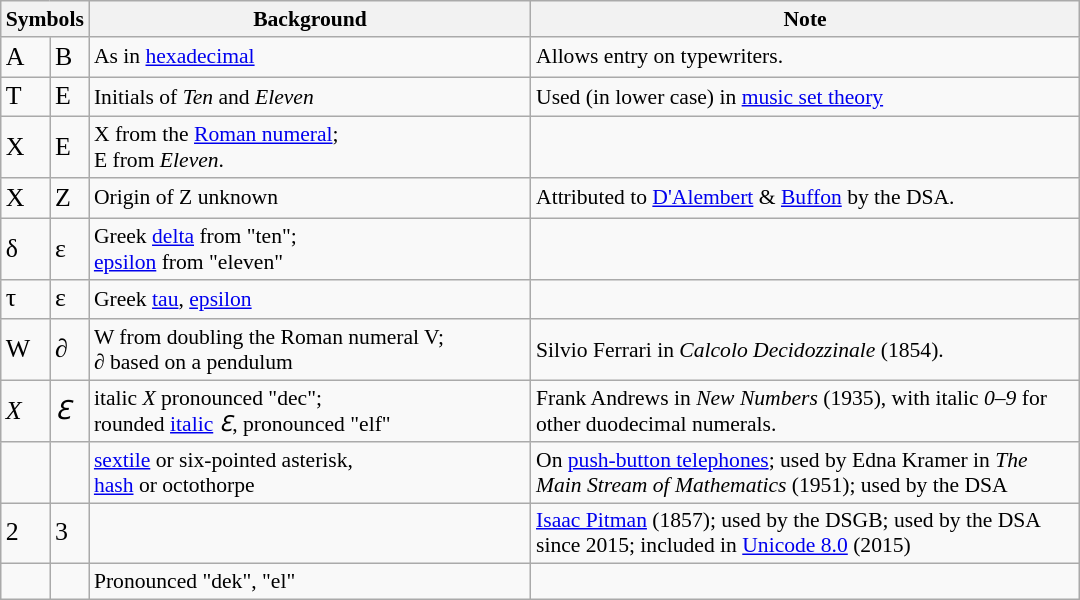<table class="wikitable" id="transdecimal-symbols-table" style="font-size:90%; max-width:50em;">
<tr>
<th colspan=2>Symbols</th>
<th style="width:20em">Background</th>
<th>Note</th>
</tr>
<tr>
<td><big>A</big></td>
<td><big>B</big></td>
<td>As in <a href='#'>hexadecimal</a></td>
<td>Allows entry on typewriters.</td>
</tr>
<tr>
<td><big>T</big></td>
<td><big>E</big></td>
<td>Initials of <em>Ten</em> and <em>Eleven</em></td>
<td>Used (in lower case) in <a href='#'>music set theory</a></td>
</tr>
<tr>
<td><big>X</big></td>
<td><big>E</big></td>
<td>X from the <a href='#'>Roman numeral</a>; <br> E from <em>Eleven</em>.</td>
<td></td>
</tr>
<tr>
<td><big>X</big></td>
<td><big>Z</big></td>
<td>Origin of Z unknown</td>
<td>Attributed to <a href='#'>D'Alembert</a> & <a href='#'>Buffon</a> by the DSA.</td>
</tr>
<tr>
<td><big>δ</big></td>
<td><big>ε</big></td>
<td>Greek <a href='#'>delta</a> from  "ten"; <br> <a href='#'>epsilon</a> from  "eleven"</td>
<td></td>
</tr>
<tr>
<td><big>τ</big></td>
<td><big>ε</big></td>
<td>Greek <a href='#'>tau</a>, <a href='#'>epsilon</a></td>
<td></td>
</tr>
<tr>
<td><big>W</big></td>
<td><big>∂</big></td>
<td>W from doubling the Roman numeral V; <br> ∂ based on a pendulum</td>
<td>Silvio Ferrari in <em>Calcolo Decidozzinale</em> (1854).</td>
</tr>
<tr>
<td><big><em>X</em></big></td>
<td><big><em>Ɛ</em></big></td>
<td>italic <em>X</em> pronounced "dec"; <br> rounded <a href='#'>italic</a> <em>Ɛ</em>, pronounced "elf"</td>
<td>Frank Andrews in <em>New Numbers</em> (1935), with italic <em>0</em>–<em>9</em> for other duodecimal numerals.</td>
</tr>
<tr>
<td><big></big></td>
<td><big></big></td>
<td><a href='#'>sextile</a> or six-pointed asterisk,<br><a href='#'>hash</a> or octothorpe</td>
<td>On <a href='#'>push-button telephones</a>; used by Edna Kramer in <em>The Main Stream of Mathematics</em> (1951); used by the DSA </td>
</tr>
<tr>
<td><big><span>2</span></big></td>
<td><big><span>3</span></big></td>
<td></td>
<td><a href='#'>Isaac Pitman</a> (1857); used by the DSGB; used by the DSA since 2015; included in <a href='#'>Unicode 8.0</a> (2015)</td>
</tr>
<tr>
<td><big></big></td>
<td><big></big></td>
<td>Pronounced "dek", "el"</td>
<td></td>
</tr>
</table>
